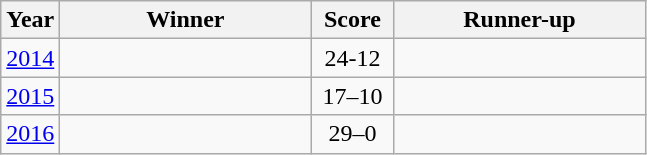<table class="wikitable">
<tr>
<th>Year</th>
<th style="width:10em;">Winner</th>
<th style="width:3em;">Score</th>
<th style="width:10em;">Runner-up</th>
</tr>
<tr>
<td><a href='#'>2014</a></td>
<td></td>
<td align=center>24-12</td>
<td></td>
</tr>
<tr>
<td><a href='#'>2015</a></td>
<td></td>
<td align=center>17–10</td>
<td></td>
</tr>
<tr>
<td><a href='#'>2016</a></td>
<td></td>
<td align=center>29–0</td>
<td></td>
</tr>
</table>
